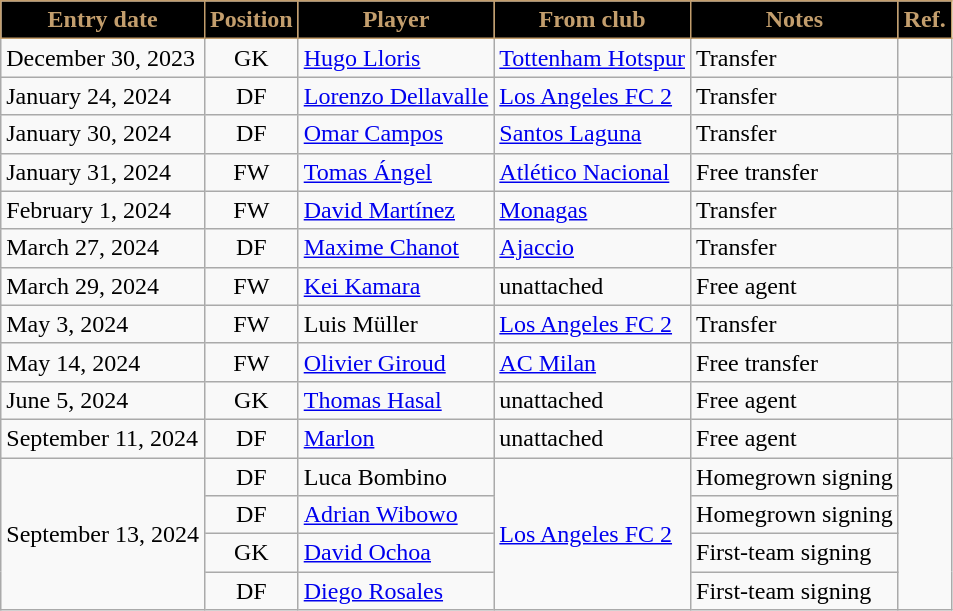<table class="wikitable sortable">
<tr>
<th style="background:#000000; color:#C39E6D; border:1px solid #C39E6D;">Entry date</th>
<th style="background:#000000; color:#C39E6D; border:1px solid #C39E6D;">Position</th>
<th style="background:#000000; color:#C39E6D; border:1px solid #C39E6D;">Player</th>
<th style="background:#000000; color:#C39E6D; border:1px solid #C39E6D;">From club</th>
<th style="background:#000000; color:#C39E6D; border:1px solid #C39E6D;">Notes</th>
<th style="background:#000000; color:#C39E6D; border:1px solid #C39E6D;">Ref.</th>
</tr>
<tr>
<td>December 30, 2023</td>
<td style="text-align:center;">GK</td>
<td style="text-align:left;"> <a href='#'>Hugo Lloris</a></td>
<td style="text-align:left;"> <a href='#'>Tottenham Hotspur</a></td>
<td>Transfer</td>
<td></td>
</tr>
<tr>
<td>January 24, 2024</td>
<td style="text-align:center;">DF</td>
<td style="text-align:left;"> <a href='#'>Lorenzo Dellavalle</a></td>
<td style="text-align:left;"> <a href='#'>Los Angeles FC 2</a></td>
<td>Transfer</td>
<td></td>
</tr>
<tr>
<td>January 30, 2024</td>
<td style="text-align:center;">DF</td>
<td style="text-align:left;"> <a href='#'>Omar Campos</a></td>
<td style="text-align:left;"> <a href='#'>Santos Laguna</a></td>
<td>Transfer</td>
<td></td>
</tr>
<tr>
<td>January 31, 2024</td>
<td style="text-align:center;">FW</td>
<td style="text-align:left;"> <a href='#'>Tomas Ángel</a></td>
<td style="text-align:left;"> <a href='#'>Atlético Nacional</a></td>
<td>Free transfer</td>
<td></td>
</tr>
<tr>
<td>February 1, 2024</td>
<td style="text-align:center;">FW</td>
<td style="text-align:left;"> <a href='#'>David Martínez</a></td>
<td style="text-align:left;"> <a href='#'>Monagas</a></td>
<td>Transfer</td>
<td></td>
</tr>
<tr>
<td>March 27, 2024</td>
<td style="text-align:center;">DF</td>
<td style="text-align:left;"> <a href='#'>Maxime Chanot</a></td>
<td style="text-align:left;"> <a href='#'>Ajaccio</a></td>
<td>Transfer</td>
<td></td>
</tr>
<tr>
<td>March 29, 2024</td>
<td style="text-align:center;">FW</td>
<td style="text-align:left;"> <a href='#'>Kei Kamara</a></td>
<td style="text-align:left;">unattached</td>
<td>Free agent</td>
<td></td>
</tr>
<tr>
<td>May 3, 2024</td>
<td style="text-align:center;">FW</td>
<td style="text-align:left;"> Luis Müller</td>
<td style="text-align:left;"> <a href='#'>Los Angeles FC 2</a></td>
<td>Transfer</td>
<td></td>
</tr>
<tr>
<td>May 14, 2024</td>
<td style="text-align:center;">FW</td>
<td style="text-align:left;"> <a href='#'>Olivier Giroud</a></td>
<td style="text-align:left;"> <a href='#'>AC Milan</a></td>
<td>Free transfer</td>
<td></td>
</tr>
<tr>
<td>June 5, 2024</td>
<td style="text-align:center;">GK</td>
<td style="text-align:left;"> <a href='#'>Thomas Hasal</a></td>
<td style="text-align:left;">unattached</td>
<td>Free agent</td>
<td></td>
</tr>
<tr>
<td>September 11, 2024</td>
<td style="text-align:center;">DF</td>
<td style="text-align:left;"> <a href='#'>Marlon</a></td>
<td style="text-align:left;">unattached</td>
<td>Free agent</td>
<td></td>
</tr>
<tr>
<td rowspan=4>September 13, 2024</td>
<td style="text-align:center;">DF</td>
<td style="text-align:left;"> Luca Bombino</td>
<td rowspan=4 style="text-align:left;"> <a href='#'>Los Angeles FC 2</a></td>
<td>Homegrown signing</td>
<td rowspan=4></td>
</tr>
<tr>
<td style="text-align:center;">DF</td>
<td style="text-align:left;"> <a href='#'>Adrian Wibowo</a></td>
<td>Homegrown signing</td>
</tr>
<tr>
<td style="text-align:center;">GK</td>
<td style="text-align:left;"> <a href='#'>David Ochoa</a></td>
<td>First-team signing</td>
</tr>
<tr>
<td style="text-align:center;">DF</td>
<td style="text-align:left;"> <a href='#'>Diego Rosales</a></td>
<td>First-team signing</td>
</tr>
</table>
